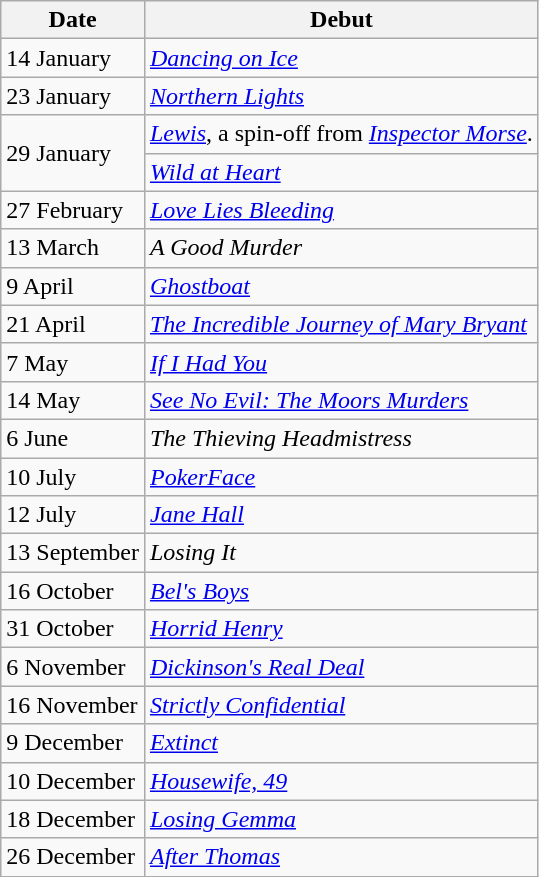<table class="wikitable">
<tr>
<th>Date</th>
<th>Debut</th>
</tr>
<tr>
<td>14 January</td>
<td><em><a href='#'>Dancing on Ice</a></em></td>
</tr>
<tr>
<td>23 January</td>
<td><em><a href='#'>Northern Lights</a></em></td>
</tr>
<tr>
<td rowspan=2>29 January</td>
<td><em><a href='#'>Lewis</a></em>, a spin-off from <em><a href='#'>Inspector Morse</a></em>.</td>
</tr>
<tr>
<td><em><a href='#'>Wild at Heart</a></em></td>
</tr>
<tr>
<td>27 February</td>
<td><em><a href='#'>Love Lies Bleeding</a></em></td>
</tr>
<tr>
<td>13 March</td>
<td><em>A Good Murder</em></td>
</tr>
<tr>
<td>9 April</td>
<td><em><a href='#'>Ghostboat</a></em></td>
</tr>
<tr>
<td>21 April</td>
<td><em><a href='#'>The Incredible Journey of Mary Bryant</a></em></td>
</tr>
<tr>
<td>7 May</td>
<td><em><a href='#'>If I Had You</a></em></td>
</tr>
<tr>
<td>14 May</td>
<td><em><a href='#'>See No Evil: The Moors Murders</a></em></td>
</tr>
<tr>
<td>6 June</td>
<td><em>The Thieving Headmistress</em></td>
</tr>
<tr>
<td>10 July</td>
<td><em><a href='#'>PokerFace</a></em></td>
</tr>
<tr>
<td>12 July</td>
<td><em><a href='#'>Jane Hall</a></em></td>
</tr>
<tr>
<td>13 September</td>
<td><em>Losing It</em></td>
</tr>
<tr>
<td>16 October</td>
<td><em><a href='#'>Bel's Boys</a></em></td>
</tr>
<tr>
<td>31 October</td>
<td><em><a href='#'>Horrid Henry</a></em></td>
</tr>
<tr>
<td>6 November</td>
<td><em><a href='#'>Dickinson's Real Deal</a></em></td>
</tr>
<tr>
<td>16 November</td>
<td><em><a href='#'>Strictly Confidential</a></em></td>
</tr>
<tr>
<td>9 December</td>
<td><em><a href='#'>Extinct</a></em></td>
</tr>
<tr>
<td>10 December</td>
<td><em><a href='#'>Housewife, 49</a></em></td>
</tr>
<tr>
<td>18 December</td>
<td><em><a href='#'>Losing Gemma</a></em></td>
</tr>
<tr>
<td>26 December</td>
<td><em><a href='#'>After Thomas</a></em></td>
</tr>
</table>
